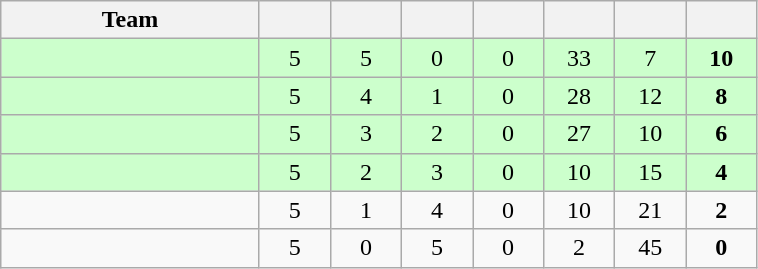<table class="wikitable" style="text-align:center;">
<tr>
<th width=165>Team</th>
<th width=40></th>
<th width=40></th>
<th width=40></th>
<th width=40></th>
<th width=40></th>
<th width=40></th>
<th width=40></th>
</tr>
<tr bgcolor="ccffcc">
<td style="text-align:left;"></td>
<td>5</td>
<td>5</td>
<td>0</td>
<td>0</td>
<td>33</td>
<td>7</td>
<td><strong>10</strong></td>
</tr>
<tr bgcolor="ccffcc">
<td style="text-align:left;"></td>
<td>5</td>
<td>4</td>
<td>1</td>
<td>0</td>
<td>28</td>
<td>12</td>
<td><strong>8</strong></td>
</tr>
<tr bgcolor="ccffcc">
<td style="text-align:left;"></td>
<td>5</td>
<td>3</td>
<td>2</td>
<td>0</td>
<td>27</td>
<td>10</td>
<td><strong>6</strong></td>
</tr>
<tr bgcolor="ccffcc">
<td style="text-align:left;"></td>
<td>5</td>
<td>2</td>
<td>3</td>
<td>0</td>
<td>10</td>
<td>15</td>
<td><strong>4</strong></td>
</tr>
<tr>
<td style="text-align:left;"></td>
<td>5</td>
<td>1</td>
<td>4</td>
<td>0</td>
<td>10</td>
<td>21</td>
<td><strong>2</strong></td>
</tr>
<tr>
<td style="text-align:left;"></td>
<td>5</td>
<td>0</td>
<td>5</td>
<td>0</td>
<td>2</td>
<td>45</td>
<td><strong>0</strong></td>
</tr>
</table>
